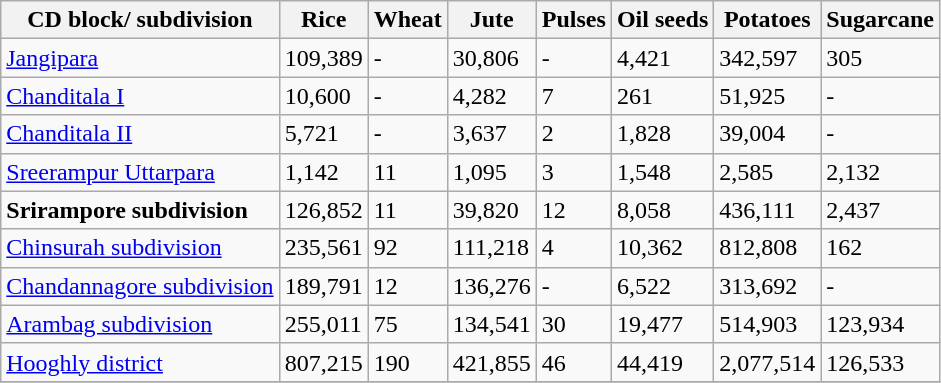<table class="wikitable sortable">
<tr>
<th>CD block/ subdivision</th>
<th>Rice</th>
<th>Wheat</th>
<th>Jute</th>
<th>Pulses</th>
<th>Oil seeds</th>
<th>Potatoes</th>
<th>Sugarcane</th>
</tr>
<tr>
<td><a href='#'>Jangipara</a></td>
<td>109,389</td>
<td>-</td>
<td>30,806</td>
<td>-</td>
<td>4,421</td>
<td>342,597</td>
<td>305</td>
</tr>
<tr>
<td><a href='#'>Chanditala I</a></td>
<td>10,600</td>
<td>-</td>
<td>4,282</td>
<td>7</td>
<td>261</td>
<td>51,925</td>
<td>-</td>
</tr>
<tr>
<td><a href='#'>Chanditala II</a></td>
<td>5,721</td>
<td>-</td>
<td>3,637</td>
<td>2</td>
<td>1,828</td>
<td>39,004</td>
<td>-</td>
</tr>
<tr>
<td><a href='#'>Sreerampur Uttarpara</a></td>
<td>1,142</td>
<td>11</td>
<td>1,095</td>
<td>3</td>
<td>1,548</td>
<td>2,585</td>
<td>2,132</td>
</tr>
<tr>
<td><strong>Srirampore subdivision</strong></td>
<td>126,852</td>
<td>11</td>
<td>39,820</td>
<td>12</td>
<td>8,058</td>
<td>436,111</td>
<td>2,437</td>
</tr>
<tr>
<td><a href='#'>Chinsurah subdivision</a></td>
<td>235,561</td>
<td>92</td>
<td>111,218</td>
<td>4</td>
<td>10,362</td>
<td>812,808</td>
<td>162</td>
</tr>
<tr>
<td><a href='#'>Chandannagore subdivision</a></td>
<td>189,791</td>
<td>12</td>
<td>136,276</td>
<td>-</td>
<td>6,522</td>
<td>313,692</td>
<td>-</td>
</tr>
<tr>
<td><a href='#'>Arambag subdivision</a></td>
<td>255,011</td>
<td>75</td>
<td>134,541</td>
<td>30</td>
<td>19,477</td>
<td>514,903</td>
<td>123,934</td>
</tr>
<tr>
<td><a href='#'>Hooghly district</a></td>
<td>807,215</td>
<td>190</td>
<td>421,855</td>
<td>46</td>
<td>44,419</td>
<td>2,077,514</td>
<td>126,533</td>
</tr>
<tr>
</tr>
</table>
